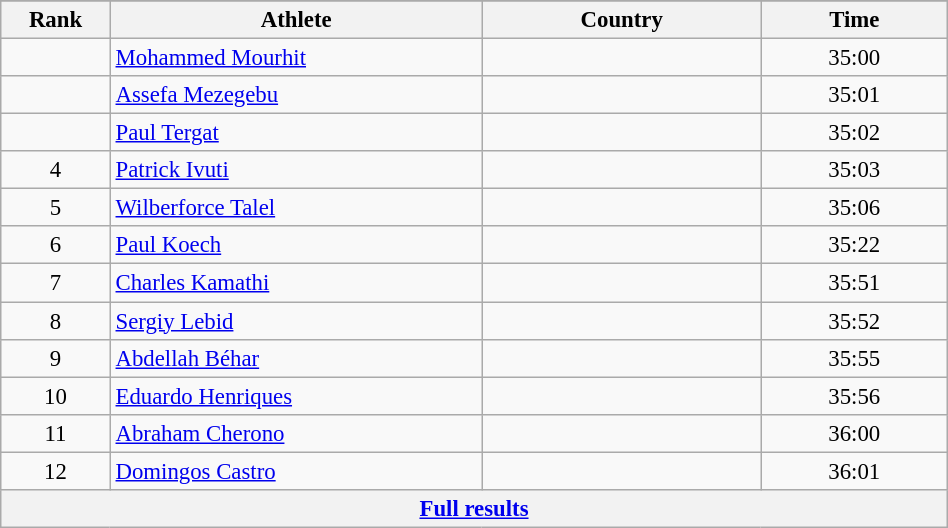<table class="wikitable sortable" style=" text-align:center; font-size:95%;" width="50%">
<tr>
</tr>
<tr>
<th width=5%>Rank</th>
<th width=20%>Athlete</th>
<th width=15%>Country</th>
<th width=10%>Time</th>
</tr>
<tr>
<td align=center></td>
<td align=left><a href='#'>Mohammed Mourhit</a></td>
<td align=left></td>
<td>35:00</td>
</tr>
<tr>
<td align=center></td>
<td align=left><a href='#'>Assefa Mezegebu</a></td>
<td align=left></td>
<td>35:01</td>
</tr>
<tr>
<td align=center></td>
<td align=left><a href='#'>Paul Tergat</a></td>
<td align=left></td>
<td>35:02</td>
</tr>
<tr>
<td align=center>4</td>
<td align=left><a href='#'>Patrick Ivuti</a></td>
<td align=left></td>
<td>35:03</td>
</tr>
<tr>
<td align=center>5</td>
<td align=left><a href='#'>Wilberforce Talel</a></td>
<td align=left></td>
<td>35:06</td>
</tr>
<tr>
<td align=center>6</td>
<td align=left><a href='#'>Paul Koech</a></td>
<td align=left></td>
<td>35:22</td>
</tr>
<tr>
<td align=center>7</td>
<td align=left><a href='#'>Charles Kamathi</a></td>
<td align=left></td>
<td>35:51</td>
</tr>
<tr>
<td align=center>8</td>
<td align=left><a href='#'>Sergiy Lebid</a></td>
<td align=left></td>
<td>35:52</td>
</tr>
<tr>
<td align=center>9</td>
<td align=left><a href='#'>Abdellah Béhar</a></td>
<td align=left></td>
<td>35:55</td>
</tr>
<tr>
<td align=center>10</td>
<td align=left><a href='#'>Eduardo Henriques</a></td>
<td align=left></td>
<td>35:56</td>
</tr>
<tr>
<td align=center>11</td>
<td align=left><a href='#'>Abraham Cherono</a></td>
<td align=left></td>
<td>36:00</td>
</tr>
<tr>
<td align=center>12</td>
<td align=left><a href='#'>Domingos Castro</a></td>
<td align=left></td>
<td>36:01</td>
</tr>
<tr class="sortbottom">
<th colspan=4 align=center><a href='#'>Full results</a></th>
</tr>
</table>
